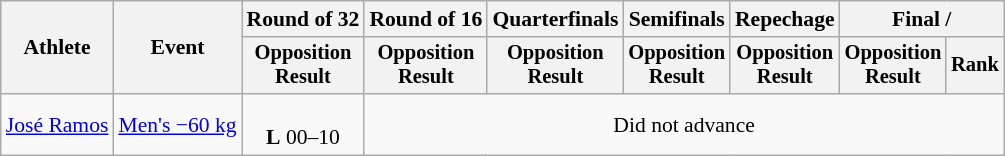<table class="wikitable" style="font-size:90%">
<tr>
<th rowspan="2">Athlete</th>
<th rowspan="2">Event</th>
<th>Round of 32</th>
<th>Round of 16</th>
<th>Quarterfinals</th>
<th>Semifinals</th>
<th>Repechage</th>
<th colspan=2>Final / </th>
</tr>
<tr style="font-size:95%">
<th>Opposition<br>Result</th>
<th>Opposition<br>Result</th>
<th>Opposition<br>Result</th>
<th>Opposition<br>Result</th>
<th>Opposition<br>Result</th>
<th>Opposition<br>Result</th>
<th>Rank</th>
</tr>
<tr align=center>
<td align=left><a href='#'>José Ramos</a></td>
<td align=left><a href='#'>Men's −60 kg</a></td>
<td><br><strong>L</strong> 00–10</td>
<td colspan="6">Did not advance</td>
</tr>
</table>
